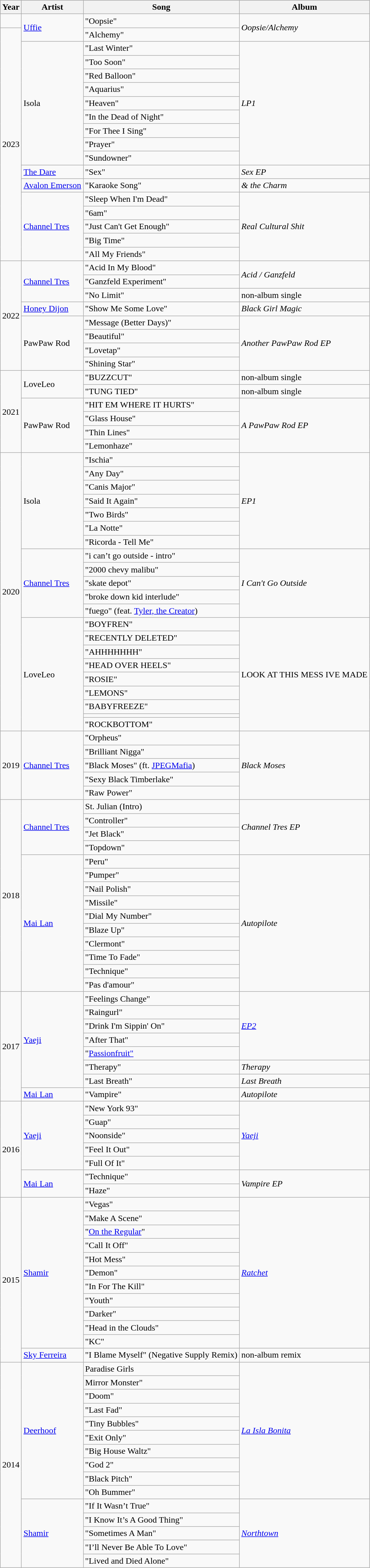<table class="wikitable sortable">
<tr style="background:#ccc; text-align:center;">
<th><strong>Year</strong></th>
<th><strong>Artist</strong></th>
<th><strong>Song</strong></th>
<th><strong>Album</strong></th>
</tr>
<tr>
<td></td>
<td rowspan="2"><a href='#'>Uffie</a></td>
<td>"Oopsie"</td>
<td rowspan="2"><em>Oopsie/Alchemy</em></td>
</tr>
<tr>
<td rowspan="17">2023</td>
<td>"Alchemy"</td>
</tr>
<tr>
<td rowspan="9">Isola</td>
<td>"Last Winter"</td>
<td rowspan="9"><em>LP1</em></td>
</tr>
<tr>
<td>"Too Soon"</td>
</tr>
<tr>
<td>"Red Balloon"</td>
</tr>
<tr>
<td>"Aquarius"</td>
</tr>
<tr>
<td>"Heaven"</td>
</tr>
<tr>
<td>"In the Dead of Night"</td>
</tr>
<tr>
<td>"For Thee I Sing"</td>
</tr>
<tr>
<td>"Prayer"</td>
</tr>
<tr>
<td>"Sundowner"</td>
</tr>
<tr>
<td><a href='#'>The Dare</a></td>
<td>"Sex"</td>
<td><em>Sex EP</em></td>
</tr>
<tr>
<td><a href='#'>Avalon Emerson</a></td>
<td>"Karaoke Song"</td>
<td><em>& the Charm</em></td>
</tr>
<tr>
<td rowspan="5"><a href='#'>Channel Tres</a></td>
<td>"Sleep When I'm Dead"</td>
<td rowspan="5"><em>Real Cultural Shit</em></td>
</tr>
<tr>
<td>"6am"</td>
</tr>
<tr>
<td>"Just Can't Get Enough"</td>
</tr>
<tr>
<td>"Big Time"</td>
</tr>
<tr>
<td>"All My Friends"</td>
</tr>
<tr>
<td rowspan="8">2022</td>
<td rowspan="3"><a href='#'>Channel Tres</a></td>
<td>"Acid In My Blood"</td>
<td rowspan="2"><em>Acid / Ganzfeld</em></td>
</tr>
<tr>
<td>"Ganzfeld Experiment"</td>
</tr>
<tr>
<td>"No Limit"</td>
<td>non-album single</td>
</tr>
<tr>
<td><a href='#'>Honey Dijon</a></td>
<td>"Show Me Some Love"</td>
<td><em>Black Girl Magic</em></td>
</tr>
<tr>
<td rowspan="4">PawPaw Rod</td>
<td>"Message (Better Days)"</td>
<td rowspan="4"><em>Another PawPaw Rod EP</em></td>
</tr>
<tr>
<td>"Beautiful"</td>
</tr>
<tr>
<td>"Lovetap"</td>
</tr>
<tr>
<td>"Shining Star"</td>
</tr>
<tr>
<td rowspan="6">2021</td>
<td rowspan="2">LoveLeo</td>
<td>"BUZZCUT"</td>
<td>non-album single</td>
</tr>
<tr>
<td>"TUNG TIED"</td>
<td>non-album single</td>
</tr>
<tr>
<td rowspan="4">PawPaw Rod</td>
<td>"HIT EM WHERE IT HURTS"</td>
<td rowspan="4"><em>A PawPaw Rod EP</em></td>
</tr>
<tr>
<td>"Glass House"</td>
</tr>
<tr>
<td>"Thin Lines"</td>
</tr>
<tr>
<td>"Lemonhaze"</td>
</tr>
<tr>
<td rowspan="21">2020</td>
<td rowspan="7">Isola</td>
<td>"Ischia"</td>
<td rowspan="7"><em>EP1</em></td>
</tr>
<tr>
<td>"Any Day"</td>
</tr>
<tr>
<td>"Canis Major"</td>
</tr>
<tr>
<td>"Said It Again"</td>
</tr>
<tr>
<td>"Two Birds"</td>
</tr>
<tr>
<td>"La Notte"</td>
</tr>
<tr>
<td>"Ricorda - Tell Me"</td>
</tr>
<tr>
<td rowspan="5"><a href='#'>Channel Tres</a></td>
<td>"i can’t go outside - intro"</td>
<td rowspan="5"><em>I Can't Go Outside</em></td>
</tr>
<tr>
<td>"2000 chevy malibu"</td>
</tr>
<tr>
<td>"skate depot"</td>
</tr>
<tr>
<td>"broke down kid interlude"</td>
</tr>
<tr>
<td>"fuego" (feat. <a href='#'>Tyler, the Creator</a>)</td>
</tr>
<tr>
<td rowspan="9">LoveLeo</td>
<td>"BOYFREN"</td>
<td rowspan="9">LOOK AT THIS MESS IVE MADE</td>
</tr>
<tr>
<td>"RECENTLY DELETED"</td>
</tr>
<tr>
<td>"AHHHHHHH"</td>
</tr>
<tr>
<td>"HEAD OVER HEELS"</td>
</tr>
<tr>
<td>"ROSIE"</td>
</tr>
<tr>
<td>"LEMONS"</td>
</tr>
<tr>
<td>"BABYFREEZE"</td>
</tr>
<tr>
<td></td>
</tr>
<tr>
<td>"ROCKBOTTOM"</td>
</tr>
<tr>
<td rowspan="5">2019</td>
<td rowspan="5"><a href='#'>Channel Tres</a></td>
<td>"Orpheus"</td>
<td rowspan="5"><em>Black Moses</em></td>
</tr>
<tr>
<td>"Brilliant Nigga"</td>
</tr>
<tr>
<td>"Black Moses" (ft. <a href='#'>JPEGMafia</a>)</td>
</tr>
<tr>
<td>"Sexy Black Timberlake"</td>
</tr>
<tr>
<td>"Raw Power"</td>
</tr>
<tr>
<td rowspan="14">2018</td>
<td rowspan="4"><a href='#'>Channel Tres</a></td>
<td>St. Julian (Intro)</td>
<td rowspan="4"><em>Channel Tres EP</em></td>
</tr>
<tr>
<td>"Controller"</td>
</tr>
<tr>
<td>"Jet Black"</td>
</tr>
<tr>
<td>"Topdown"</td>
</tr>
<tr>
<td rowspan="10"><a href='#'>Mai Lan</a></td>
<td>"Peru"</td>
<td rowspan="10"><em>Autopilote</em></td>
</tr>
<tr>
<td>"Pumper"</td>
</tr>
<tr>
<td>"Nail Polish"</td>
</tr>
<tr>
<td>"Missile"</td>
</tr>
<tr>
<td>"Dial My Number"</td>
</tr>
<tr>
<td>"Blaze Up"</td>
</tr>
<tr>
<td>"Clermont"</td>
</tr>
<tr>
<td>"Time To Fade"</td>
</tr>
<tr>
<td>"Technique"</td>
</tr>
<tr>
<td>"Pas d'amour"</td>
</tr>
<tr>
<td rowspan="8">2017</td>
<td rowspan="7"><a href='#'>Yaeji</a></td>
<td>"Feelings Change"</td>
<td rowspan="5"><a href='#'><em>EP2</em></a></td>
</tr>
<tr>
<td>"Raingurl"</td>
</tr>
<tr>
<td>"Drink I'm Sippin' On"</td>
</tr>
<tr>
<td>"After That"</td>
</tr>
<tr>
<td>"<a href='#'>Passionfruit"</a></td>
</tr>
<tr>
<td>"Therapy"</td>
<td><em>Therapy</em></td>
</tr>
<tr>
<td>"Last Breath"</td>
<td><em>Last Breath</em></td>
</tr>
<tr>
<td><a href='#'>Mai Lan</a></td>
<td>"Vampire"</td>
<td><em>Autopilote</em></td>
</tr>
<tr>
<td rowspan="7">2016</td>
<td rowspan="5"><a href='#'>Yaeji</a></td>
<td>"New York 93"</td>
<td rowspan="5"><a href='#'><em>Yaeji</em></a></td>
</tr>
<tr>
<td>"Guap"</td>
</tr>
<tr>
<td>"Noonside"</td>
</tr>
<tr>
<td>"Feel It Out"</td>
</tr>
<tr>
<td>"Full Of It"</td>
</tr>
<tr>
<td rowspan="2"><a href='#'>Mai Lan</a></td>
<td>"Technique"</td>
<td rowspan="2"><em>Vampire EP</em></td>
</tr>
<tr>
<td>"Haze"</td>
</tr>
<tr>
<td rowspan="12">2015</td>
<td rowspan="11"><a href='#'>Shamir</a></td>
<td>"Vegas"</td>
<td rowspan="11"><a href='#'><em>Ratchet</em></a></td>
</tr>
<tr>
<td>"Make A Scene"</td>
</tr>
<tr>
<td>"<a href='#'>On the Regular</a>"</td>
</tr>
<tr>
<td>"Call It Off"</td>
</tr>
<tr>
<td>"Hot Mess"</td>
</tr>
<tr>
<td>"Demon"</td>
</tr>
<tr>
<td>"In For The Kill"</td>
</tr>
<tr>
<td>"Youth"</td>
</tr>
<tr>
<td>"Darker"</td>
</tr>
<tr>
<td>"Head in the Clouds"</td>
</tr>
<tr>
<td>"KC"</td>
</tr>
<tr>
<td><a href='#'>Sky Ferreira</a></td>
<td>"I Blame Myself" (Negative Supply Remix)</td>
<td>non-album remix</td>
</tr>
<tr>
<td rowspan="15">2014</td>
<td rowspan="10"><a href='#'>Deerhoof</a></td>
<td>Paradise Girls</td>
<td rowspan="10"><a href='#'><em>La Isla Bonita</em></a></td>
</tr>
<tr>
<td>Mirror Monster"</td>
</tr>
<tr>
<td>"Doom"</td>
</tr>
<tr>
<td>"Last Fad"</td>
</tr>
<tr>
<td>"Tiny Bubbles"</td>
</tr>
<tr>
<td>"Exit Only"</td>
</tr>
<tr>
<td>"Big House Waltz"</td>
</tr>
<tr>
<td>"God 2"</td>
</tr>
<tr>
<td>"Black Pitch"</td>
</tr>
<tr>
<td>"Oh Bummer"</td>
</tr>
<tr>
<td rowspan="5"><a href='#'>Shamir</a></td>
<td>"If It Wasn’t True"</td>
<td rowspan="5"><em><a href='#'>Northtown</a></em></td>
</tr>
<tr I Know It's A Good Thing>
<td>"I Know It’s A Good Thing"</td>
</tr>
<tr>
<td>"Sometimes A Man"</td>
</tr>
<tr>
<td>"I’ll Never Be Able To Love"</td>
</tr>
<tr>
<td>"Lived and Died Alone"</td>
</tr>
</table>
